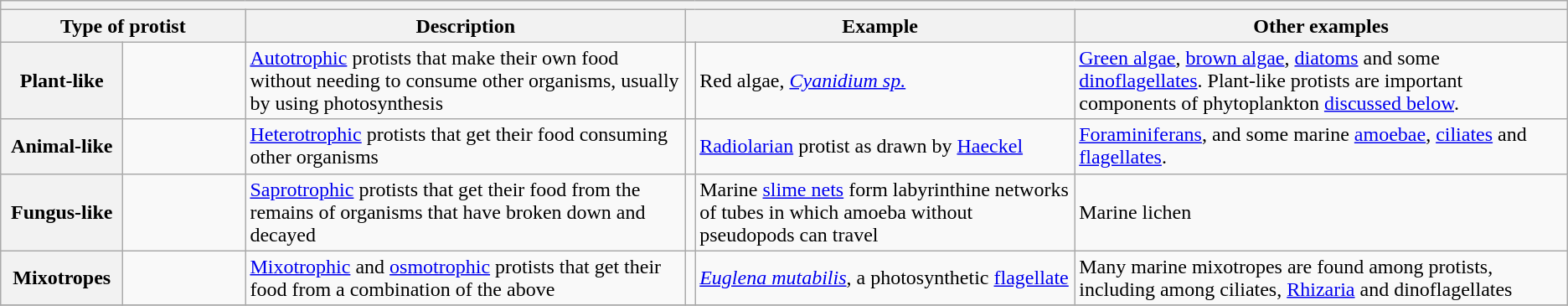<table class="wikitable">
<tr>
<th colspan=8></th>
</tr>
<tr>
<th colspan=2>Type of protist</th>
<th>Description</th>
<th colspan=2>Example</th>
<th>Other examples</th>
</tr>
<tr>
<th width=90px>Plant-like</th>
<td width=90px></td>
<td><a href='#'>Autotrophic</a> protists that make their own food without needing to consume other organisms, usually by using photosynthesis</td>
<td></td>
<td>Red algae, <em><a href='#'>Cyanidium sp.</a></em></td>
<td><a href='#'>Green algae</a>, <a href='#'>brown algae</a>, <a href='#'>diatoms</a> and some <a href='#'>dinoflagellates</a>. Plant-like protists are important components of phytoplankton <a href='#'>discussed below</a>.</td>
</tr>
<tr>
<th>Animal-like</th>
<td></td>
<td><a href='#'>Heterotrophic</a> protists that get their food consuming other organisms</td>
<td></td>
<td><a href='#'>Radiolarian</a> protist as drawn by <a href='#'>Haeckel</a></td>
<td><a href='#'>Foraminiferans</a>, and some marine <a href='#'>amoebae</a>, <a href='#'>ciliates</a> and <a href='#'>flagellates</a>.</td>
</tr>
<tr>
<th>Fungus-like</th>
<td></td>
<td><a href='#'>Saprotrophic</a> protists that get their food from the remains of organisms that have broken down and decayed</td>
<td></td>
<td>Marine <a href='#'>slime nets</a> form labyrinthine networks of tubes in which amoeba without pseudopods can travel</td>
<td>Marine lichen</td>
</tr>
<tr>
<th>Mixotropes</th>
<td></td>
<td><a href='#'>Mixotrophic</a> and <a href='#'>osmotrophic</a> protists that get their food from a combination of the above</td>
<td></td>
<td><em><a href='#'>Euglena mutabilis</a></em>, a photosynthetic <a href='#'>flagellate</a></td>
<td>Many marine mixotropes are found among protists, including among ciliates, <a href='#'>Rhizaria</a> and dinoflagellates </td>
</tr>
<tr>
</tr>
</table>
